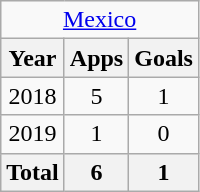<table class="wikitable" style="text-align:center">
<tr>
<td colspan=3><a href='#'>Mexico</a></td>
</tr>
<tr>
<th>Year</th>
<th>Apps</th>
<th>Goals</th>
</tr>
<tr>
<td>2018</td>
<td>5</td>
<td>1</td>
</tr>
<tr>
<td>2019</td>
<td>1</td>
<td>0</td>
</tr>
<tr>
<th>Total</th>
<th>6</th>
<th>1</th>
</tr>
</table>
